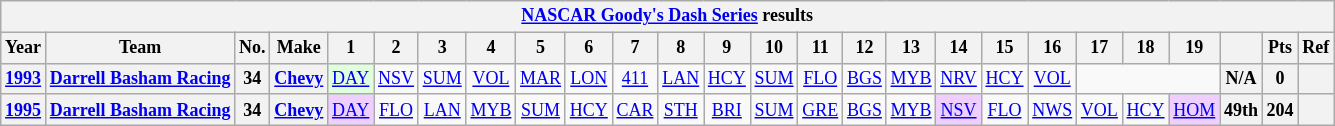<table class="wikitable" style="text-align:center; font-size:75%">
<tr>
<th colspan=32><a href='#'>NASCAR Goody's Dash Series</a> results</th>
</tr>
<tr>
<th>Year</th>
<th>Team</th>
<th>No.</th>
<th>Make</th>
<th>1</th>
<th>2</th>
<th>3</th>
<th>4</th>
<th>5</th>
<th>6</th>
<th>7</th>
<th>8</th>
<th>9</th>
<th>10</th>
<th>11</th>
<th>12</th>
<th>13</th>
<th>14</th>
<th>15</th>
<th>16</th>
<th>17</th>
<th>18</th>
<th>19</th>
<th></th>
<th>Pts</th>
<th>Ref</th>
</tr>
<tr>
<th><a href='#'>1993</a></th>
<th><a href='#'>Darrell Basham Racing</a></th>
<th>34</th>
<th><a href='#'>Chevy</a></th>
<td style="background:#DFFFDF;"><a href='#'>DAY</a><br></td>
<td><a href='#'>NSV</a></td>
<td><a href='#'>SUM</a></td>
<td><a href='#'>VOL</a></td>
<td><a href='#'>MAR</a></td>
<td><a href='#'>LON</a></td>
<td><a href='#'>411</a></td>
<td><a href='#'>LAN</a></td>
<td><a href='#'>HCY</a></td>
<td><a href='#'>SUM</a></td>
<td><a href='#'>FLO</a></td>
<td><a href='#'>BGS</a></td>
<td><a href='#'>MYB</a></td>
<td><a href='#'>NRV</a></td>
<td><a href='#'>HCY</a></td>
<td><a href='#'>VOL</a></td>
<td colspan=3></td>
<th>N/A</th>
<th>0</th>
<th></th>
</tr>
<tr>
<th><a href='#'>1995</a></th>
<th><a href='#'>Darrell Basham Racing</a></th>
<th>34</th>
<th><a href='#'>Chevy</a></th>
<td style="background:#EFCFFF;"><a href='#'>DAY</a><br></td>
<td><a href='#'>FLO</a></td>
<td><a href='#'>LAN</a></td>
<td><a href='#'>MYB</a></td>
<td><a href='#'>SUM</a></td>
<td><a href='#'>HCY</a></td>
<td><a href='#'>CAR</a></td>
<td><a href='#'>STH</a></td>
<td><a href='#'>BRI</a></td>
<td><a href='#'>SUM</a></td>
<td><a href='#'>GRE</a></td>
<td><a href='#'>BGS</a></td>
<td><a href='#'>MYB</a></td>
<td style="background:#EFCFFF;"><a href='#'>NSV</a><br></td>
<td><a href='#'>FLO</a></td>
<td><a href='#'>NWS</a></td>
<td><a href='#'>VOL</a></td>
<td><a href='#'>HCY</a></td>
<td style="background:#EFCFFF;"><a href='#'>HOM</a><br></td>
<th>49th</th>
<th>204</th>
<th></th>
</tr>
</table>
